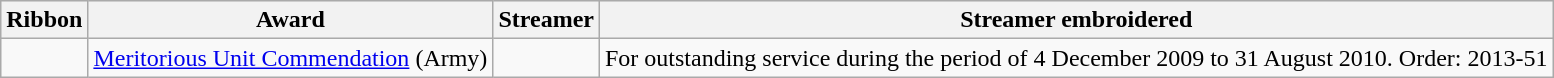<table class="wikitable">
<tr style="background:#efefef;">
<th>Ribbon</th>
<th>Award</th>
<th>Streamer</th>
<th>Streamer embroidered</th>
</tr>
<tr>
<td></td>
<td><a href='#'>Meritorious Unit Commendation</a> (Army)</td>
<td></td>
<td>For outstanding service during the period of 4 December 2009 to 31 August 2010. Order: 2013-51</td>
</tr>
</table>
